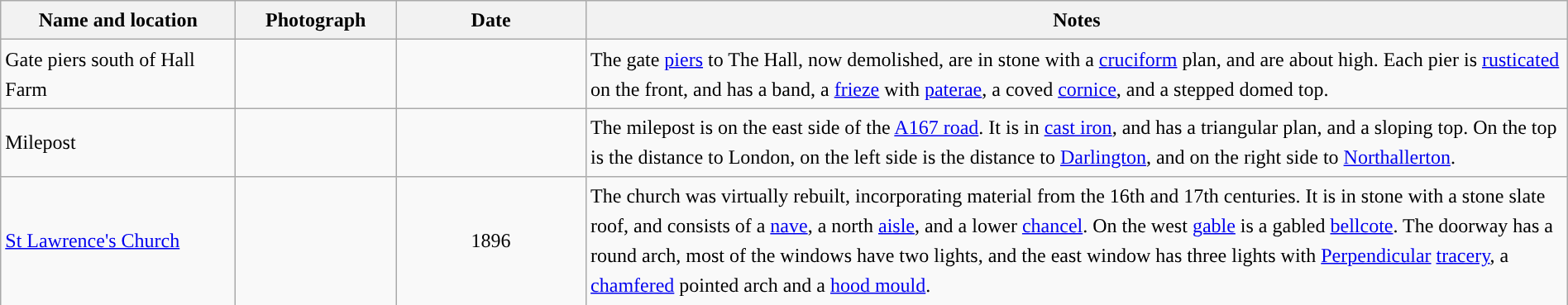<table class="wikitable sortable plainrowheaders" style="width:100%;border:0px;text-align:left;line-height:150%;">
<tr>
<th scope="col"  style="width:150px">Name and location</th>
<th scope="col"  style="width:100px" class="unsortable">Photograph</th>
<th scope="col"  style="width:120px">Date</th>
<th scope="col"  style="width:650px" class="unsortable">Notes</th>
</tr>
<tr>
<td>Gate piers south of Hall Farm<br><small></small></td>
<td></td>
<td align="center"></td>
<td>The gate <a href='#'>piers</a> to The Hall, now demolished, are in stone with a <a href='#'>cruciform</a> plan, and are about  high. Each pier is <a href='#'>rusticated</a> on the front, and has a band, a <a href='#'>frieze</a> with <a href='#'>paterae</a>, a coved <a href='#'>cornice</a>, and a stepped domed top.</td>
</tr>
<tr>
<td>Milepost<br><small></small></td>
<td></td>
<td align="center"></td>
<td>The milepost is on the east side of the <a href='#'>A167 road</a>. It is in <a href='#'>cast iron</a>, and has  a triangular plan, and a sloping top. On the top is the distance to London, on the left side is the distance to <a href='#'>Darlington</a>, and on the right side to <a href='#'>Northallerton</a>.</td>
</tr>
<tr>
<td><a href='#'>St Lawrence's Church</a><br><small></small></td>
<td></td>
<td align="center">1896</td>
<td>The church was virtually rebuilt, incorporating material from the 16th and 17th centuries. It is in stone with a stone slate roof, and consists of a <a href='#'>nave</a>, a north <a href='#'>aisle</a>, and a lower <a href='#'>chancel</a>. On the west <a href='#'>gable</a> is a gabled <a href='#'>bellcote</a>. The doorway has a round arch, most of the windows have two lights, and the east window has three lights with <a href='#'>Perpendicular</a> <a href='#'>tracery</a>, a <a href='#'>chamfered</a> pointed arch and a <a href='#'>hood mould</a>.</td>
</tr>
<tr>
</tr>
</table>
